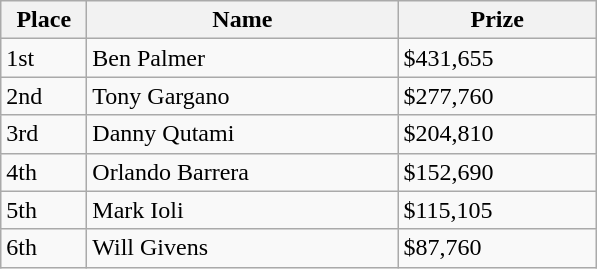<table class="wikitable">
<tr>
<th style="width:50px;">Place</th>
<th style="width:200px;">Name</th>
<th style="width:125px;">Prize</th>
</tr>
<tr>
<td>1st</td>
<td> Ben Palmer</td>
<td>$431,655</td>
</tr>
<tr>
<td>2nd</td>
<td> Tony Gargano</td>
<td>$277,760</td>
</tr>
<tr>
<td>3rd</td>
<td> Danny Qutami</td>
<td>$204,810</td>
</tr>
<tr>
<td>4th</td>
<td> Orlando Barrera</td>
<td>$152,690</td>
</tr>
<tr>
<td>5th</td>
<td>  Mark Ioli</td>
<td>$115,105</td>
</tr>
<tr>
<td>6th</td>
<td>  Will Givens</td>
<td>$87,760</td>
</tr>
</table>
